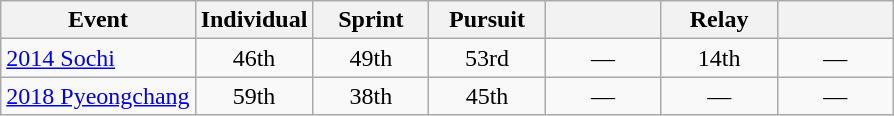<table class="wikitable" style="text-align: center;">
<tr ">
<th>Event</th>
<th style="width:70px;">Individual</th>
<th style="width:70px;">Sprint</th>
<th style="width:70px;">Pursuit</th>
<th style="width:70px;"></th>
<th style="width:70px;">Relay</th>
<th style="width:70px;"></th>
</tr>
<tr>
<td align=left> <a href='#'>2014 Sochi</a></td>
<td>46th</td>
<td>49th</td>
<td>53rd</td>
<td>—</td>
<td>14th</td>
<td>—</td>
</tr>
<tr>
<td align="left"> <a href='#'>2018 Pyeongchang</a></td>
<td>59th</td>
<td>38th</td>
<td>45th</td>
<td>—</td>
<td>—</td>
<td>—</td>
</tr>
</table>
